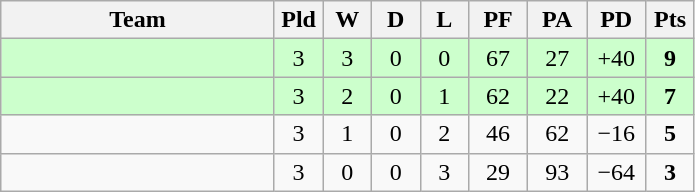<table class="wikitable" style="text-align:center;">
<tr>
<th width=175>Team</th>
<th width=25 abbr="Played">Pld</th>
<th width=25 abbr="Won">W</th>
<th width=25 abbr="Drawn">D</th>
<th width=25 abbr="Lost">L</th>
<th width=32 abbr="Points for">PF</th>
<th width=32 abbr="Points against">PA</th>
<th width=32 abbr="Points difference">PD</th>
<th width=25 abbr="Points">Pts</th>
</tr>
<tr bgcolor=ccffcc>
<td align=left></td>
<td>3</td>
<td>3</td>
<td>0</td>
<td>0</td>
<td>67</td>
<td>27</td>
<td>+40</td>
<td><strong>9</strong></td>
</tr>
<tr bgcolor=ccffcc>
<td align=left></td>
<td>3</td>
<td>2</td>
<td>0</td>
<td>1</td>
<td>62</td>
<td>22</td>
<td>+40</td>
<td><strong>7</strong></td>
</tr>
<tr>
<td align=left></td>
<td>3</td>
<td>1</td>
<td>0</td>
<td>2</td>
<td>46</td>
<td>62</td>
<td>−16</td>
<td><strong>5</strong></td>
</tr>
<tr>
<td align=left></td>
<td>3</td>
<td>0</td>
<td>0</td>
<td>3</td>
<td>29</td>
<td>93</td>
<td>−64</td>
<td><strong>3</strong></td>
</tr>
</table>
